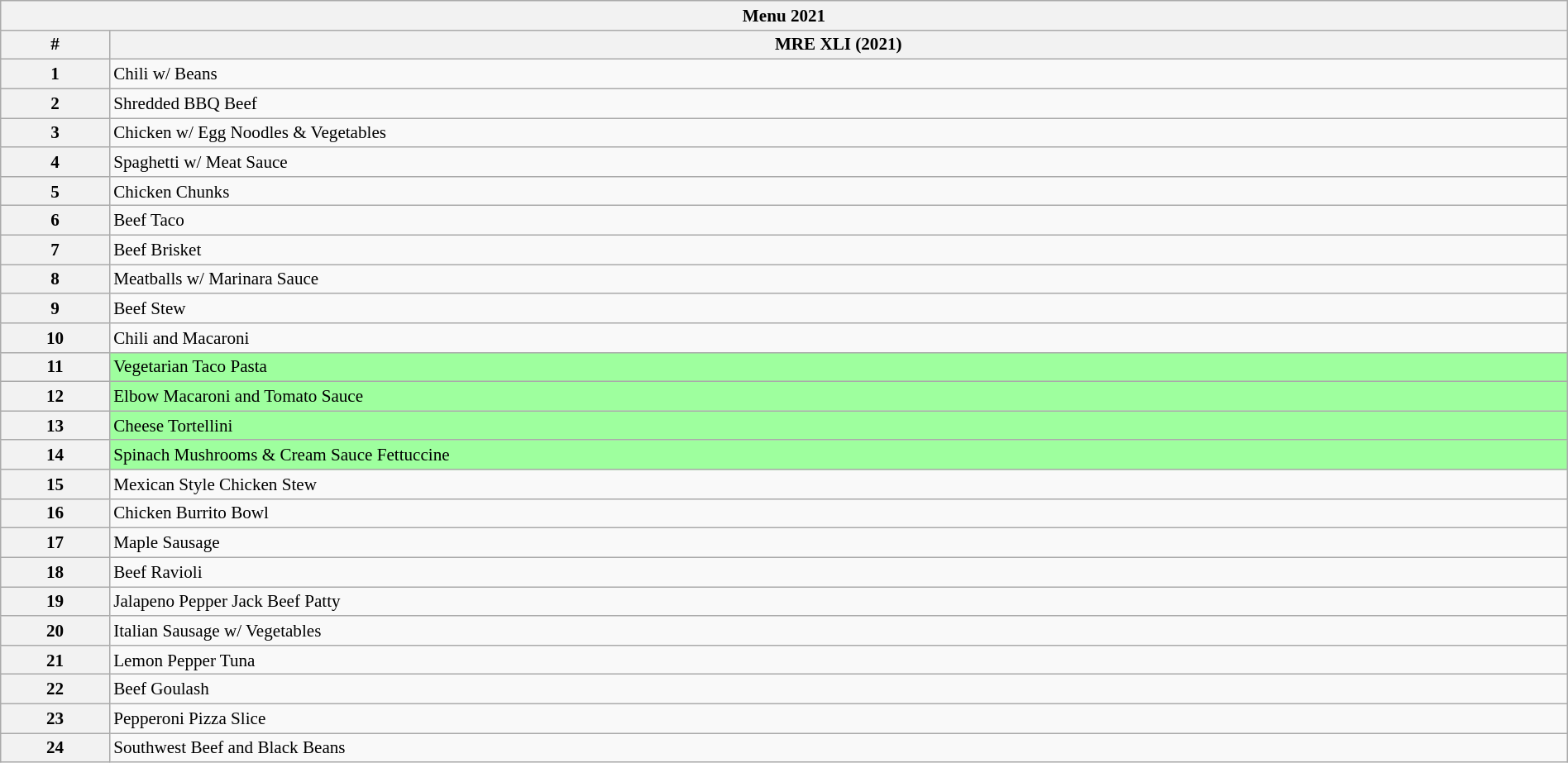<table class="wikitable collapsible collapsed" style="width:100%; font-size:88%;">
<tr>
<th colspan="2">Menu 2021</th>
</tr>
<tr>
<th>#</th>
<th>MRE XLI (2021)</th>
</tr>
<tr>
<th>1</th>
<td>Chili w/ Beans</td>
</tr>
<tr>
<th>2</th>
<td>Shredded BBQ Beef</td>
</tr>
<tr>
<th>3</th>
<td>Chicken w/ Egg Noodles & Vegetables</td>
</tr>
<tr>
<th>4</th>
<td>Spaghetti w/ Meat Sauce</td>
</tr>
<tr>
<th>5</th>
<td>Chicken Chunks</td>
</tr>
<tr>
<th>6</th>
<td>Beef Taco</td>
</tr>
<tr>
<th>7</th>
<td>Beef Brisket</td>
</tr>
<tr>
<th>8</th>
<td>Meatballs w/ Marinara Sauce</td>
</tr>
<tr>
<th>9</th>
<td>Beef Stew</td>
</tr>
<tr>
<th>10</th>
<td>Chili and Macaroni</td>
</tr>
<tr>
<th>11</th>
<td bgcolor=#9EFF9E>Vegetarian Taco Pasta</td>
</tr>
<tr>
<th>12</th>
<td bgcolor=#9EFF9E>Elbow Macaroni and Tomato Sauce</td>
</tr>
<tr>
<th>13</th>
<td bgcolor=#9EFF9E>Cheese Tortellini</td>
</tr>
<tr>
<th>14</th>
<td bgcolor=#9EFF9E>Spinach Mushrooms & Cream Sauce Fettuccine</td>
</tr>
<tr>
<th>15</th>
<td>Mexican Style Chicken Stew</td>
</tr>
<tr>
<th>16</th>
<td>Chicken Burrito Bowl</td>
</tr>
<tr>
<th>17</th>
<td>Maple Sausage</td>
</tr>
<tr>
<th>18</th>
<td>Beef Ravioli</td>
</tr>
<tr>
<th>19</th>
<td>Jalapeno Pepper Jack Beef Patty</td>
</tr>
<tr>
<th>20</th>
<td>Italian Sausage w/ Vegetables</td>
</tr>
<tr>
<th>21</th>
<td>Lemon Pepper Tuna</td>
</tr>
<tr>
<th>22</th>
<td>Beef Goulash</td>
</tr>
<tr>
<th>23</th>
<td>Pepperoni Pizza Slice</td>
</tr>
<tr>
<th>24</th>
<td>Southwest Beef and Black Beans</td>
</tr>
</table>
